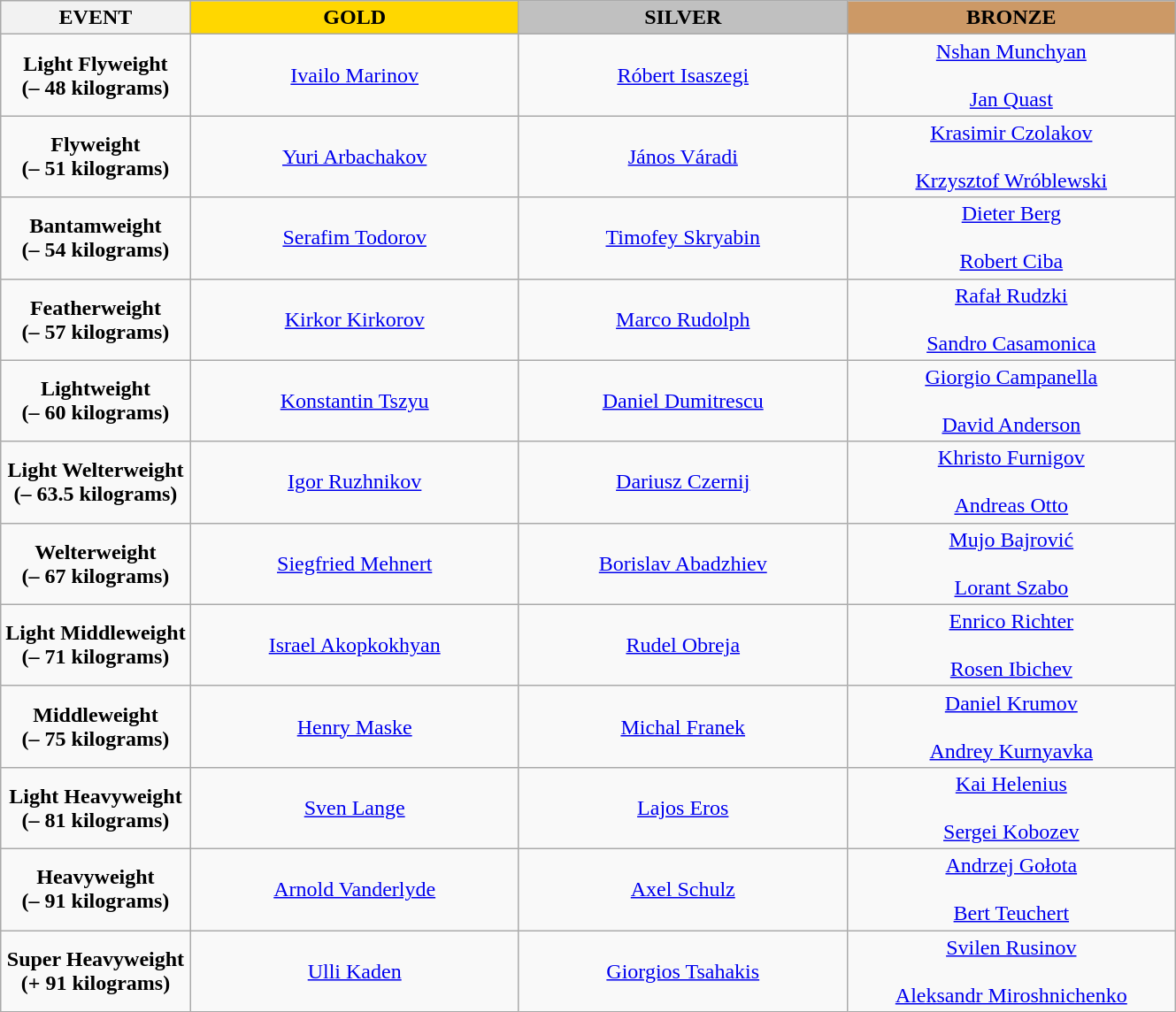<table class="wikitable"  style="text-align:center;">
<tr>
<th>EVENT</th>
<th style="background:gold; width:15em;"> GOLD</th>
<th style="background:silver; width:15em;"> SILVER</th>
<th style="background:#c96; width:15em;"> BRONZE</th>
</tr>
<tr style="text-align:center;">
<td><strong>Light Flyweight<br>(– 48 kilograms)</strong></td>
<td> <a href='#'>Ivailo Marinov</a><br></td>
<td> <a href='#'>Róbert Isaszegi</a><br></td>
<td> <a href='#'>Nshan Munchyan</a><br><br> <a href='#'>Jan Quast</a><br></td>
</tr>
<tr style="text-align:center;">
<td><strong>Flyweight<br>(– 51 kilograms)</strong></td>
<td> <a href='#'>Yuri Arbachakov</a><br></td>
<td> <a href='#'>János Váradi</a><br></td>
<td> <a href='#'>Krasimir Czolakov</a><br><br> <a href='#'>Krzysztof Wróblewski</a><br></td>
</tr>
<tr style="text-align:center;">
<td><strong>Bantamweight<br>(– 54 kilograms)</strong></td>
<td> <a href='#'>Serafim Todorov</a><br></td>
<td> <a href='#'>Timofey Skryabin</a><br></td>
<td> <a href='#'>Dieter Berg</a><br><br> <a href='#'>Robert Ciba</a><br></td>
</tr>
<tr style="text-align:center;">
<td><strong>Featherweight<br>(– 57 kilograms)</strong></td>
<td> <a href='#'>Kirkor Kirkorov</a><br></td>
<td> <a href='#'>Marco Rudolph</a><br></td>
<td> <a href='#'>Rafał Rudzki</a><br><br> <a href='#'>Sandro Casamonica</a><br></td>
</tr>
<tr style="text-align:center;">
<td><strong>Lightweight<br>(– 60 kilograms)</strong></td>
<td> <a href='#'>Konstantin Tszyu</a><br></td>
<td> <a href='#'>Daniel Dumitrescu</a><br></td>
<td> <a href='#'>Giorgio Campanella</a><br><br> <a href='#'>David Anderson</a><br></td>
</tr>
<tr style="text-align:center;">
<td><strong>Light Welterweight<br>(– 63.5 kilograms)</strong></td>
<td> <a href='#'>Igor Ruzhnikov</a><br></td>
<td> <a href='#'>Dariusz Czernij</a><br></td>
<td> <a href='#'>Khristo Furnigov</a><br><br> <a href='#'>Andreas Otto</a><br></td>
</tr>
<tr style="text-align:center;">
<td><strong>Welterweight<br>(– 67 kilograms)</strong></td>
<td> <a href='#'>Siegfried Mehnert</a><br></td>
<td> <a href='#'>Borislav Abadzhiev</a><br></td>
<td> <a href='#'>Mujo Bajrović</a><br><br> <a href='#'>Lorant Szabo</a><br></td>
</tr>
<tr style="text-align:center;">
<td><strong>Light Middleweight<br>(– 71 kilograms)</strong></td>
<td> <a href='#'>Israel Akopkokhyan</a><br></td>
<td> <a href='#'>Rudel Obreja</a><br></td>
<td> <a href='#'>Enrico Richter</a><br><br> <a href='#'>Rosen Ibichev</a><br></td>
</tr>
<tr style="text-align:center;">
<td><strong>Middleweight<br>(– 75 kilograms)</strong></td>
<td> <a href='#'>Henry Maske</a><br></td>
<td> <a href='#'>Michal Franek</a><br></td>
<td> <a href='#'>Daniel Krumov</a><br><br> <a href='#'>Andrey Kurnyavka</a><br></td>
</tr>
<tr style="text-align:center;">
<td><strong>Light Heavyweight<br>(– 81 kilograms)</strong></td>
<td> <a href='#'>Sven Lange</a><br></td>
<td> <a href='#'>Lajos Eros</a><br></td>
<td> <a href='#'>Kai Helenius</a><br><br> <a href='#'>Sergei Kobozev</a><br></td>
</tr>
<tr style="text-align:center;">
<td><strong>Heavyweight<br>(– 91 kilograms)</strong></td>
<td> <a href='#'>Arnold Vanderlyde</a><br></td>
<td> <a href='#'>Axel Schulz</a><br></td>
<td> <a href='#'>Andrzej Gołota</a><br><br> <a href='#'>Bert Teuchert</a><br></td>
</tr>
<tr style="text-align:center;">
<td><strong>Super Heavyweight<br>(+ 91 kilograms)</strong></td>
<td> <a href='#'>Ulli Kaden</a><br></td>
<td> <a href='#'>Giorgios Tsahakis</a><br></td>
<td> <a href='#'>Svilen Rusinov</a><br><br> <a href='#'>Aleksandr Miroshnichenko</a><br></td>
</tr>
</table>
